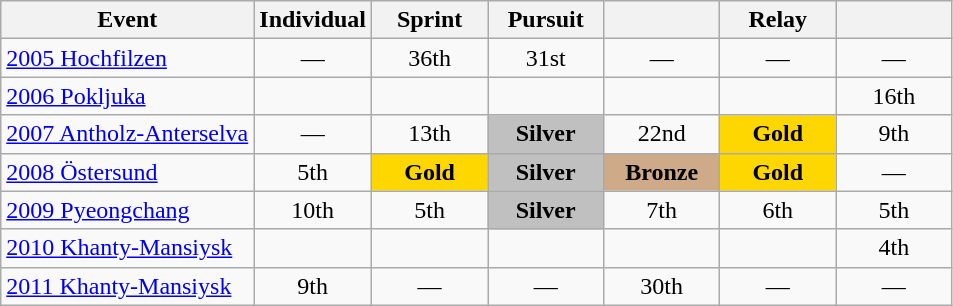<table class="wikitable" style="text-align: center;">
<tr ">
<th>Event</th>
<th style="width:70px;">Individual</th>
<th style="width:70px;">Sprint</th>
<th style="width:70px;">Pursuit</th>
<th style="width:70px;"></th>
<th style="width:70px;">Relay</th>
<th style="width:70px;"></th>
</tr>
<tr>
<td align=left> <a href='#'>2005 Hochfilzen</a></td>
<td>—</td>
<td>36th</td>
<td>31st</td>
<td>—</td>
<td>—</td>
<td>—</td>
</tr>
<tr>
<td align=left> <a href='#'>2006 Pokljuka</a></td>
<td></td>
<td></td>
<td></td>
<td></td>
<td></td>
<td>16th</td>
</tr>
<tr>
<td align=left> <a href='#'>2007 Antholz-Anterselva</a></td>
<td>—</td>
<td>13th</td>
<td style="background:silver;"><strong>Silver</strong></td>
<td>22nd</td>
<td style="background:gold;"><strong>Gold</strong></td>
<td>9th</td>
</tr>
<tr>
<td align=left> <a href='#'>2008 Östersund</a></td>
<td>5th</td>
<td style="background:gold;"><strong>Gold</strong></td>
<td style="background:silver;"><strong>Silver</strong></td>
<td style="background:#cfaa88;"><strong>Bronze</strong></td>
<td style="background:gold;"><strong>Gold</strong></td>
<td>—</td>
</tr>
<tr>
<td align=left> <a href='#'>2009 Pyeongchang</a></td>
<td>10th</td>
<td>5th</td>
<td style="background:silver;"><strong>Silver</strong></td>
<td>7th</td>
<td>6th</td>
<td>5th</td>
</tr>
<tr>
<td align=left> <a href='#'>2010 Khanty-Mansiysk</a></td>
<td></td>
<td></td>
<td></td>
<td></td>
<td></td>
<td>4th</td>
</tr>
<tr>
<td align=left> <a href='#'>2011 Khanty-Mansiysk</a></td>
<td>9th</td>
<td>—</td>
<td>—</td>
<td>30th</td>
<td>—</td>
<td>—</td>
</tr>
</table>
